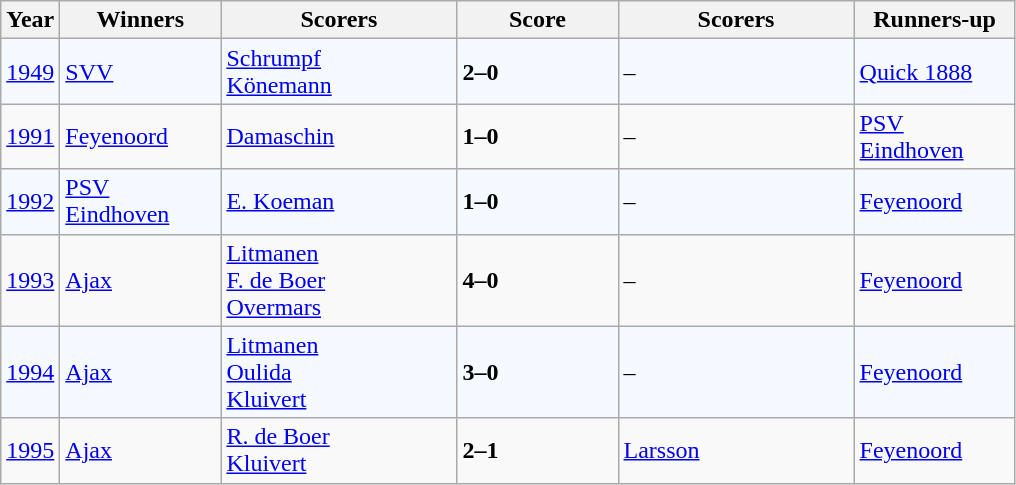<table class="wikitable">
<tr>
<th width=30>Year</th>
<th width=100>Winners</th>
<th width=150>Scorers</th>
<th width=100>Score</th>
<th width=150>Scorers</th>
<th width=100>Runners-up</th>
</tr>
<tr bgcolor=#F4FAFF>
<td><a href='#'>1949</a></td>
<td><a href='#'>SVV</a></td>
<td><a href='#'>Schrumpf</a> <br> <a href='#'>Könemann</a> </td>
<td><strong>2–0</strong></td>
<td>–</td>
<td><a href='#'>Quick 1888</a></td>
</tr>
<tr>
<td><a href='#'>1991</a></td>
<td><a href='#'>Feyenoord</a></td>
<td><a href='#'>Damaschin</a> </td>
<td><strong>1–0</strong></td>
<td>–</td>
<td><a href='#'>PSV Eindhoven</a></td>
</tr>
<tr bgcolor=#F4FAFF>
<td><a href='#'>1992</a></td>
<td><a href='#'>PSV Eindhoven</a></td>
<td><a href='#'>E. Koeman</a> <br></td>
<td><strong>1–0</strong></td>
<td>–</td>
<td><a href='#'>Feyenoord</a></td>
</tr>
<tr>
<td><a href='#'>1993</a></td>
<td><a href='#'>Ajax</a></td>
<td><a href='#'>Litmanen</a> <br><a href='#'>F. de Boer</a> <br><a href='#'>Overmars</a> <br></td>
<td><strong>4–0</strong></td>
<td>–</td>
<td><a href='#'>Feyenoord</a></td>
</tr>
<tr bgcolor=#F4FAFF>
<td><a href='#'>1994</a></td>
<td><a href='#'>Ajax</a></td>
<td><a href='#'>Litmanen</a> <br><a href='#'>Oulida</a> <br><a href='#'>Kluivert</a> </td>
<td><strong>3–0</strong></td>
<td>–</td>
<td><a href='#'>Feyenoord</a></td>
</tr>
<tr>
<td><a href='#'>1995</a></td>
<td><a href='#'>Ajax</a></td>
<td><a href='#'>R. de Boer</a> <br><a href='#'>Kluivert</a> </td>
<td><strong>2–1</strong> </td>
<td><a href='#'>Larsson</a> </td>
<td><a href='#'>Feyenoord</a></td>
</tr>
</table>
